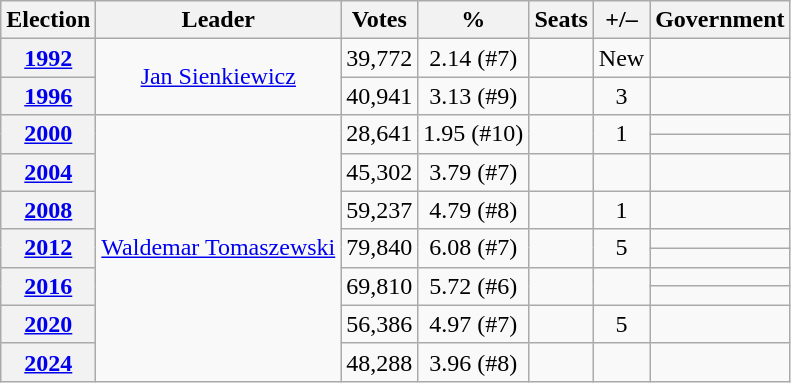<table class=wikitable style="text-align: center;">
<tr>
<th>Election</th>
<th>Leader</th>
<th>Votes</th>
<th>%</th>
<th>Seats</th>
<th>+/–</th>
<th>Government</th>
</tr>
<tr>
<th><a href='#'>1992</a></th>
<td rowspan="2"><a href='#'>Jan Sienkiewicz</a></td>
<td>39,772</td>
<td>2.14 (#7)</td>
<td></td>
<td>New</td>
<td></td>
</tr>
<tr>
<th><a href='#'>1996</a></th>
<td>40,941</td>
<td>3.13 (#9)</td>
<td></td>
<td> 3</td>
<td></td>
</tr>
<tr>
<th rowspan="2"><a href='#'>2000</a></th>
<td rowspan="10"><a href='#'>Waldemar Tomaszewski</a></td>
<td rowspan="2">28,641</td>
<td rowspan="2">1.95 (#10)</td>
<td rowspan="2"></td>
<td rowspan="2"> 1</td>
<td></td>
</tr>
<tr>
<td></td>
</tr>
<tr>
<th><a href='#'>2004</a></th>
<td>45,302</td>
<td>3.79 (#7)</td>
<td></td>
<td></td>
<td></td>
</tr>
<tr>
<th><a href='#'>2008</a></th>
<td>59,237</td>
<td>4.79 (#8)</td>
<td></td>
<td> 1</td>
<td></td>
</tr>
<tr>
<th rowspan="2"><a href='#'>2012</a></th>
<td rowspan="2">79,840</td>
<td rowspan="2">6.08 (#7)</td>
<td rowspan="2"></td>
<td rowspan="2"> 5</td>
<td></td>
</tr>
<tr>
<td></td>
</tr>
<tr>
<th rowspan="2"><a href='#'>2016</a></th>
<td rowspan="2">69,810</td>
<td rowspan="2">5.72 (#6)</td>
<td rowspan="2"></td>
<td rowspan="2"></td>
<td></td>
</tr>
<tr>
<td></td>
</tr>
<tr>
<th><a href='#'>2020</a></th>
<td>56,386</td>
<td>4.97 (#7)</td>
<td></td>
<td> 5</td>
<td></td>
</tr>
<tr>
<th><a href='#'>2024</a></th>
<td>48,288</td>
<td>3.96 (#8)</td>
<td></td>
<td></td>
<td></td>
</tr>
</table>
